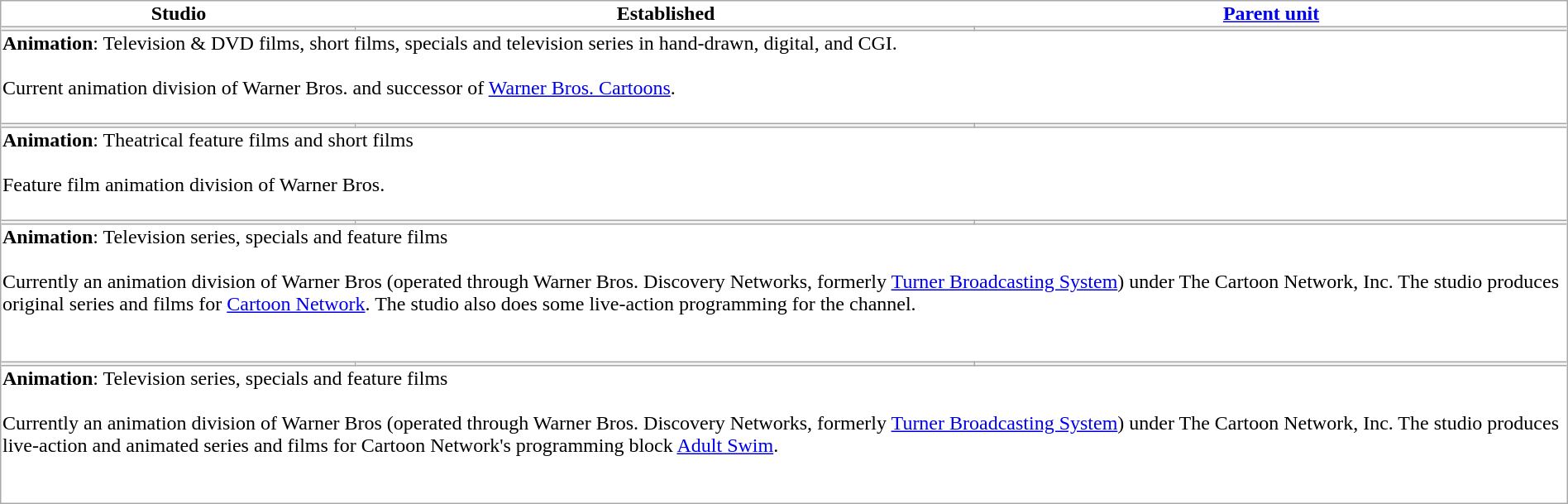<table cellspacing="0" style="border: 1px solid darkgray; background-color: light gray">
<tr>
<th>Studio</th>
<th>Established</th>
<th><a href='#'>Parent unit</a></th>
</tr>
<tr>
<td style="border-top: 1px solid darkgray; border-right: 1px solid darkgray; border-bottom: 1px solid darkgray; border-left: 0px; background-color: #F2F2F2"></td>
<td style="border-top: 1px solid darkgray; border-right: 1px solid darkgray; border-bottom: 1px solid darkgray; border-left: 0px; background-color: #F2F2F2"></td>
<td style="border-top: 1px solid darkgray; border-right: 0px; border-bottom: 1px solid darkgray; border-left: 0px; background-color: #F2F2F2"></td>
</tr>
<tr>
<td colspan="3"><strong>Animation</strong>: Television & DVD films, short films, specials and television series in hand-drawn, digital, and CGI.<br><br>Current animation division of Warner Bros. and successor of <a href='#'>Warner Bros. Cartoons</a>.<br><br></td>
</tr>
<tr>
<td style="border-top: 1px solid darkgray; border-right: 1px solid darkgray; border-bottom: 1px solid darkgray; border-left: 0px; background-color: #F2F2F2"></td>
<td style="border-top: 1px solid darkgray; border-right: 1px solid darkgray; border-bottom: 1px solid darkgray; border-left: 0px; background-color: #F2F2F2"></td>
<td style="border-top: 1px solid darkgray; border-right: 0px; border-bottom: 1px solid darkgray; border-left: 0px; background-color: #F2F2F2"></td>
</tr>
<tr>
<td colspan="3"><strong>Animation</strong>: Theatrical feature films and short films<br><br>Feature film animation division of Warner Bros.<br><br></td>
</tr>
<tr>
<td style="border-top: 1px solid darkgray; border-right: 1px solid darkgray; border-bottom: 1px solid darkgray; border-left: 0px; background-color: #F2F2F2"></td>
<td style="border-top: 1px solid darkgray; border-right: 1px solid darkgray; border-bottom: 1px solid darkgray; border-left: 0px; background-color: #F2F2F2"></td>
<td style="border-top: 1px solid darkgray; border-right: 0px; border-bottom: 1px solid darkgray; border-left: 0px; background-color: #F2F2F2"></td>
</tr>
<tr>
<td colspan="3"><strong>Animation</strong>: Television series, specials and feature films<br><br>Currently an animation division of Warner Bros (operated through Warner Bros. Discovery Networks, formerly <a href='#'>Turner Broadcasting System</a>) under The Cartoon Network, Inc. The studio produces original series and films for <a href='#'>Cartoon Network</a>. The studio also does some live-action programming for the channel.<br><br><br></td>
</tr>
<tr>
<td style="border-top: 1px solid darkgray; border-right: 1px solid darkgray; border-bottom: 1px solid darkgray; border-left: 0px; background-color: #F2F2F2"></td>
<td style="border-top: 1px solid darkgray; border-right: 1px solid darkgray; border-bottom: 1px solid darkgray; border-left: 0px; background-color: #F2F2F2"></td>
<td style="border-top: 1px solid darkgray; border-right: 0px; border-bottom: 1px solid darkgray; border-left: 0px; background-color: #F2F2F2"></td>
</tr>
<tr>
<td colspan="3"><strong>Animation</strong>: Television series, specials and feature films<br><br>Currently an animation division of Warner Bros (operated through Warner Bros. Discovery Networks, formerly <a href='#'>Turner Broadcasting System</a>) under The Cartoon Network, Inc. The studio produces live-action and animated series and films for Cartoon Network's programming block <a href='#'>Adult Swim</a>.<br><br><br></td>
</tr>
</table>
